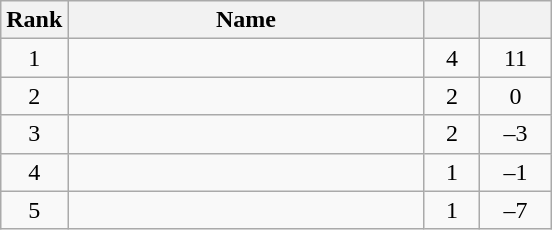<table class="wikitable">
<tr>
<th width=30>Rank</th>
<th width=230>Name</th>
<th width=30></th>
<th width=40></th>
</tr>
<tr align="center">
<td>1</td>
<td align="left"></td>
<td>4</td>
<td>11</td>
</tr>
<tr align="center">
<td>2</td>
<td align="left"></td>
<td>2</td>
<td>0</td>
</tr>
<tr align="center">
<td>3</td>
<td align="left"></td>
<td>2</td>
<td>–3</td>
</tr>
<tr align="center">
<td>4</td>
<td align="left"></td>
<td>1</td>
<td>–1</td>
</tr>
<tr align="center">
<td>5</td>
<td align="left"></td>
<td>1</td>
<td>–7</td>
</tr>
</table>
